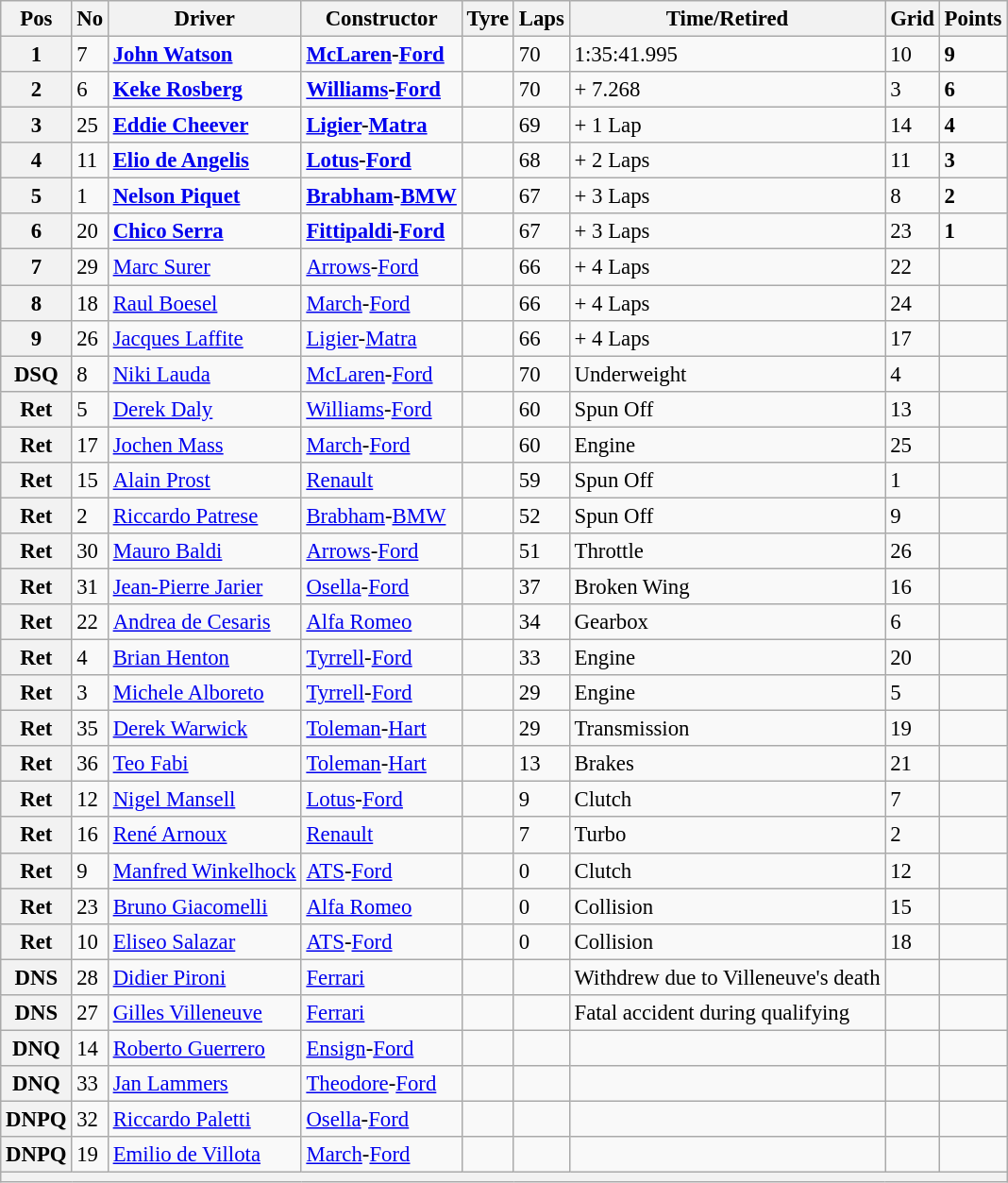<table class="wikitable" style="font-size:95%;">
<tr>
<th>Pos</th>
<th>No</th>
<th>Driver</th>
<th>Constructor</th>
<th>Tyre</th>
<th>Laps</th>
<th>Time/Retired</th>
<th>Grid</th>
<th>Points</th>
</tr>
<tr>
<th>1</th>
<td>7</td>
<td> <strong><a href='#'>John Watson</a></strong></td>
<td><strong><a href='#'>McLaren</a>-<a href='#'>Ford</a></strong></td>
<td></td>
<td>70</td>
<td>1:35:41.995</td>
<td>10</td>
<td><strong>9</strong></td>
</tr>
<tr>
<th>2</th>
<td>6</td>
<td> <strong><a href='#'>Keke Rosberg</a></strong></td>
<td><strong><a href='#'>Williams</a>-<a href='#'>Ford</a></strong></td>
<td></td>
<td>70</td>
<td>+ 7.268</td>
<td>3</td>
<td><strong>6</strong></td>
</tr>
<tr>
<th>3</th>
<td>25</td>
<td> <strong><a href='#'>Eddie Cheever</a></strong></td>
<td><strong><a href='#'>Ligier</a>-<a href='#'>Matra</a></strong></td>
<td></td>
<td>69</td>
<td>+ 1 Lap</td>
<td>14</td>
<td><strong>4</strong></td>
</tr>
<tr>
<th>4</th>
<td>11</td>
<td> <strong><a href='#'>Elio de Angelis</a></strong></td>
<td><strong><a href='#'>Lotus</a>-<a href='#'>Ford</a></strong></td>
<td></td>
<td>68</td>
<td>+ 2 Laps</td>
<td>11</td>
<td><strong>3</strong></td>
</tr>
<tr>
<th>5</th>
<td>1</td>
<td> <strong><a href='#'>Nelson Piquet</a></strong></td>
<td><strong><a href='#'>Brabham</a>-<a href='#'>BMW</a></strong></td>
<td></td>
<td>67</td>
<td>+ 3 Laps</td>
<td>8</td>
<td><strong>2</strong></td>
</tr>
<tr>
<th>6</th>
<td>20</td>
<td> <strong><a href='#'>Chico Serra</a></strong></td>
<td><strong><a href='#'>Fittipaldi</a>-<a href='#'>Ford</a></strong></td>
<td></td>
<td>67</td>
<td>+ 3 Laps</td>
<td>23</td>
<td><strong>1</strong></td>
</tr>
<tr>
<th>7</th>
<td>29</td>
<td> <a href='#'>Marc Surer</a></td>
<td><a href='#'>Arrows</a>-<a href='#'>Ford</a></td>
<td></td>
<td>66</td>
<td>+ 4 Laps</td>
<td>22</td>
<td> </td>
</tr>
<tr>
<th>8</th>
<td>18</td>
<td> <a href='#'>Raul Boesel</a></td>
<td><a href='#'>March</a>-<a href='#'>Ford</a></td>
<td></td>
<td>66</td>
<td>+ 4 Laps</td>
<td>24</td>
<td> </td>
</tr>
<tr>
<th>9</th>
<td>26</td>
<td> <a href='#'>Jacques Laffite</a></td>
<td><a href='#'>Ligier</a>-<a href='#'>Matra</a></td>
<td></td>
<td>66</td>
<td>+ 4 Laps</td>
<td>17</td>
<td> </td>
</tr>
<tr>
<th>DSQ</th>
<td>8</td>
<td> <a href='#'>Niki Lauda</a></td>
<td><a href='#'>McLaren</a>-<a href='#'>Ford</a></td>
<td></td>
<td>70</td>
<td>Underweight</td>
<td>4</td>
<td> </td>
</tr>
<tr>
<th>Ret</th>
<td>5</td>
<td> <a href='#'>Derek Daly</a></td>
<td><a href='#'>Williams</a>-<a href='#'>Ford</a></td>
<td></td>
<td>60</td>
<td>Spun Off</td>
<td>13</td>
<td> </td>
</tr>
<tr>
<th>Ret</th>
<td>17</td>
<td> <a href='#'>Jochen Mass</a></td>
<td><a href='#'>March</a>-<a href='#'>Ford</a></td>
<td></td>
<td>60</td>
<td>Engine</td>
<td>25</td>
<td> </td>
</tr>
<tr>
<th>Ret</th>
<td>15</td>
<td> <a href='#'>Alain Prost</a></td>
<td><a href='#'>Renault</a></td>
<td></td>
<td>59</td>
<td>Spun Off</td>
<td>1</td>
<td> </td>
</tr>
<tr>
<th>Ret</th>
<td>2</td>
<td> <a href='#'>Riccardo Patrese</a></td>
<td><a href='#'>Brabham</a>-<a href='#'>BMW</a></td>
<td></td>
<td>52</td>
<td>Spun Off</td>
<td>9</td>
<td> </td>
</tr>
<tr>
<th>Ret</th>
<td>30</td>
<td> <a href='#'>Mauro Baldi</a></td>
<td><a href='#'>Arrows</a>-<a href='#'>Ford</a></td>
<td></td>
<td>51</td>
<td>Throttle</td>
<td>26</td>
<td> </td>
</tr>
<tr>
<th>Ret</th>
<td>31</td>
<td> <a href='#'>Jean-Pierre Jarier</a></td>
<td><a href='#'>Osella</a>-<a href='#'>Ford</a></td>
<td></td>
<td>37</td>
<td>Broken Wing</td>
<td>16</td>
<td> </td>
</tr>
<tr>
<th>Ret</th>
<td>22</td>
<td> <a href='#'>Andrea de Cesaris</a></td>
<td><a href='#'>Alfa Romeo</a></td>
<td></td>
<td>34</td>
<td>Gearbox</td>
<td>6</td>
<td> </td>
</tr>
<tr>
<th>Ret</th>
<td>4</td>
<td> <a href='#'>Brian Henton</a></td>
<td><a href='#'>Tyrrell</a>-<a href='#'>Ford</a></td>
<td></td>
<td>33</td>
<td>Engine</td>
<td>20</td>
<td> </td>
</tr>
<tr>
<th>Ret</th>
<td>3</td>
<td> <a href='#'>Michele Alboreto</a></td>
<td><a href='#'>Tyrrell</a>-<a href='#'>Ford</a></td>
<td></td>
<td>29</td>
<td>Engine</td>
<td>5</td>
<td> </td>
</tr>
<tr>
<th>Ret</th>
<td>35</td>
<td> <a href='#'>Derek Warwick</a></td>
<td><a href='#'>Toleman</a>-<a href='#'>Hart</a></td>
<td></td>
<td>29</td>
<td>Transmission</td>
<td>19</td>
<td> </td>
</tr>
<tr>
<th>Ret</th>
<td>36</td>
<td> <a href='#'>Teo Fabi</a></td>
<td><a href='#'>Toleman</a>-<a href='#'>Hart</a></td>
<td></td>
<td>13</td>
<td>Brakes</td>
<td>21</td>
<td> </td>
</tr>
<tr>
<th>Ret</th>
<td>12</td>
<td> <a href='#'>Nigel Mansell</a></td>
<td><a href='#'>Lotus</a>-<a href='#'>Ford</a></td>
<td></td>
<td>9</td>
<td>Clutch</td>
<td>7</td>
<td> </td>
</tr>
<tr>
<th>Ret</th>
<td>16</td>
<td> <a href='#'>René Arnoux</a></td>
<td><a href='#'>Renault</a></td>
<td></td>
<td>7</td>
<td>Turbo</td>
<td>2</td>
<td> </td>
</tr>
<tr>
<th>Ret</th>
<td>9</td>
<td> <a href='#'>Manfred Winkelhock</a></td>
<td><a href='#'>ATS</a>-<a href='#'>Ford</a></td>
<td></td>
<td>0</td>
<td>Clutch</td>
<td>12</td>
<td> </td>
</tr>
<tr>
<th>Ret</th>
<td>23</td>
<td> <a href='#'>Bruno Giacomelli</a></td>
<td><a href='#'>Alfa Romeo</a></td>
<td></td>
<td>0</td>
<td>Collision</td>
<td>15</td>
<td> </td>
</tr>
<tr>
<th>Ret</th>
<td>10</td>
<td> <a href='#'>Eliseo Salazar</a></td>
<td><a href='#'>ATS</a>-<a href='#'>Ford</a></td>
<td></td>
<td>0</td>
<td>Collision</td>
<td>18</td>
<td> </td>
</tr>
<tr>
<th>DNS</th>
<td>28</td>
<td> <a href='#'>Didier Pironi</a></td>
<td><a href='#'>Ferrari</a></td>
<td></td>
<td> </td>
<td>Withdrew due to Villeneuve's death</td>
<td></td>
<td> </td>
</tr>
<tr>
<th>DNS</th>
<td>27</td>
<td> <a href='#'>Gilles Villeneuve</a></td>
<td><a href='#'>Ferrari</a></td>
<td></td>
<td> </td>
<td>Fatal accident during qualifying</td>
<td></td>
<td> </td>
</tr>
<tr>
<th>DNQ</th>
<td>14</td>
<td> <a href='#'>Roberto Guerrero</a></td>
<td><a href='#'>Ensign</a>-<a href='#'>Ford</a></td>
<td></td>
<td> </td>
<td></td>
<td></td>
<td> </td>
</tr>
<tr>
<th>DNQ</th>
<td>33</td>
<td> <a href='#'>Jan Lammers</a></td>
<td><a href='#'>Theodore</a>-<a href='#'>Ford</a></td>
<td></td>
<td> </td>
<td></td>
<td></td>
<td> </td>
</tr>
<tr>
<th>DNPQ</th>
<td>32</td>
<td> <a href='#'>Riccardo Paletti</a></td>
<td><a href='#'>Osella</a>-<a href='#'>Ford</a></td>
<td></td>
<td> </td>
<td></td>
<td></td>
<td> </td>
</tr>
<tr>
<th>DNPQ</th>
<td>19</td>
<td> <a href='#'>Emilio de Villota</a></td>
<td><a href='#'>March</a>-<a href='#'>Ford</a></td>
<td></td>
<td> </td>
<td> </td>
<td> </td>
<td> </td>
</tr>
<tr>
<th colspan="9"></th>
</tr>
</table>
